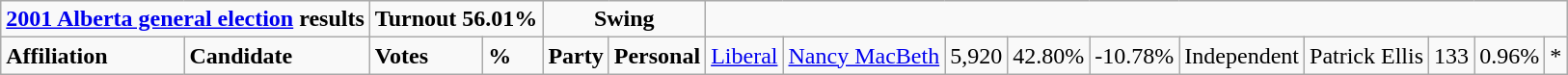<table class="wikitable">
<tr>
<td colspan="3" align=center><strong><a href='#'>2001 Alberta general election</a> results</strong></td>
<td colspan="2"><strong>Turnout 56.01%</strong></td>
<td colspan="2" align=center><strong>Swing</strong></td>
</tr>
<tr>
<td colspan="2"><strong>Affiliation</strong></td>
<td><strong>Candidate</strong></td>
<td><strong>Votes</strong></td>
<td><strong>%</strong></td>
<td><strong>Party</strong></td>
<td><strong>Personal</strong><br>
</td>
<td><a href='#'>Liberal</a></td>
<td><a href='#'>Nancy MacBeth</a></td>
<td>5,920</td>
<td>42.80%</td>
<td colspan=2 align=center>-10.78%<br>
</td>
<td>Independent</td>
<td>Patrick Ellis</td>
<td>133</td>
<td>0.96%</td>
<td colspan=2 align=center>*<br>


</td>
</tr>
</table>
